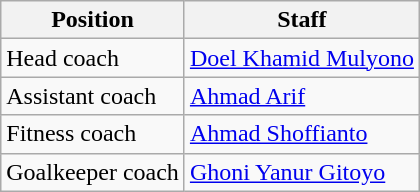<table class="wikitable">
<tr>
<th>Position</th>
<th>Staff</th>
</tr>
<tr>
<td>Head coach</td>
<td> <a href='#'>Doel Khamid Mulyono</a></td>
</tr>
<tr>
<td>Assistant coach</td>
<td> <a href='#'>Ahmad Arif</a></td>
</tr>
<tr>
<td>Fitness coach</td>
<td> <a href='#'>Ahmad Shoffianto</a></td>
</tr>
<tr>
<td>Goalkeeper coach</td>
<td> <a href='#'>Ghoni Yanur Gitoyo</a></td>
</tr>
</table>
